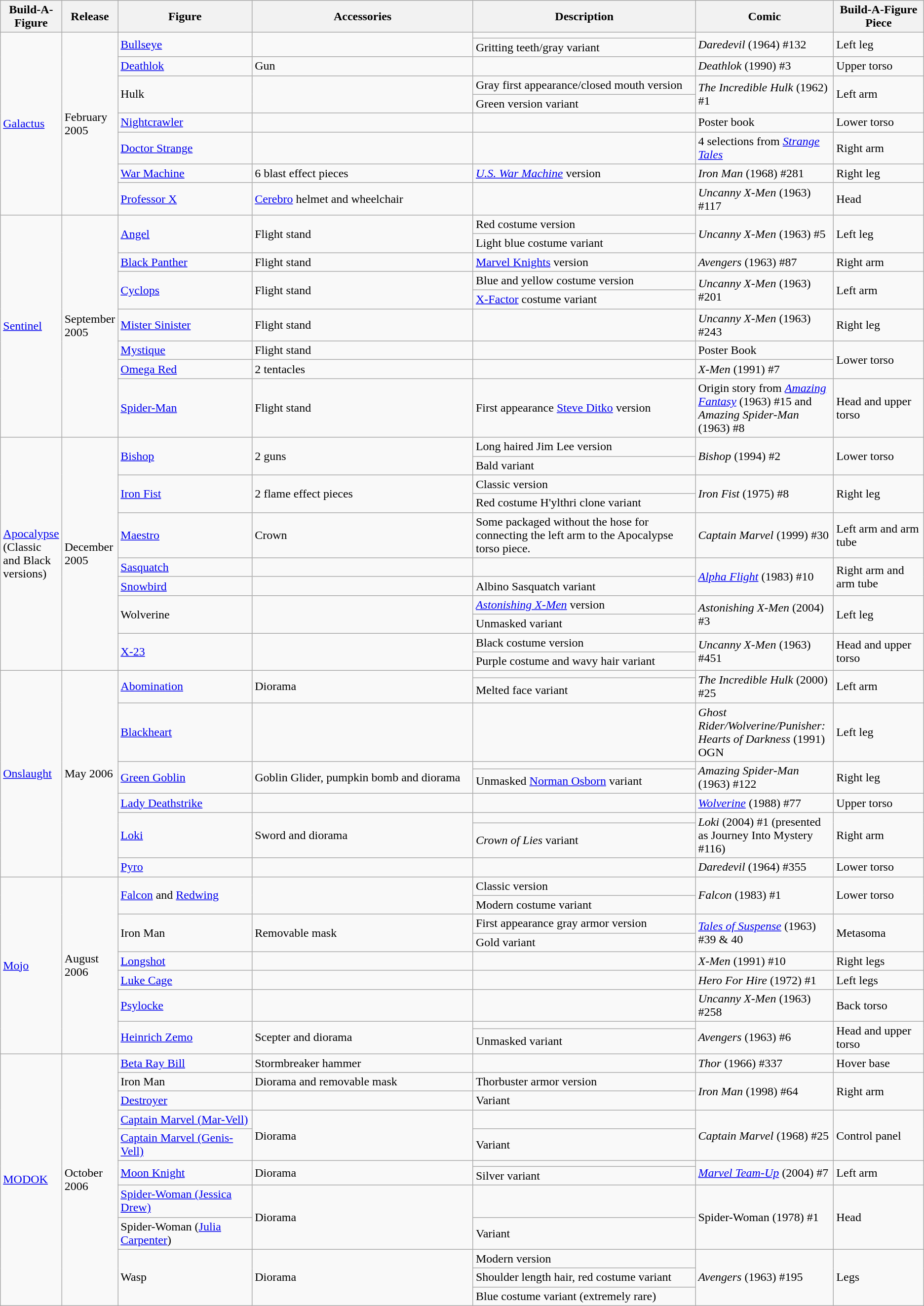<table class="wikitable">
<tr>
<th width=5%>Build-A-Figure</th>
<th width=5%>Release</th>
<th width=15%>Figure</th>
<th width=25%>Accessories</th>
<th width=25%>Description</th>
<th width=15%>Comic</th>
<th width=10%>Build-A-Figure Piece</th>
</tr>
<tr>
<td rowspan=9><a href='#'>Galactus</a></td>
<td rowspan=9>February 2005</td>
<td rowspan=2><a href='#'>Bullseye</a></td>
<td rowspan=2></td>
<td></td>
<td rowspan=2><em>Daredevil</em> (1964) #132</td>
<td rowspan=2>Left leg</td>
</tr>
<tr>
<td>Gritting teeth/gray variant</td>
</tr>
<tr>
<td><a href='#'>Deathlok</a></td>
<td>Gun</td>
<td></td>
<td><em>Deathlok</em> (1990) #3</td>
<td>Upper torso</td>
</tr>
<tr>
<td rowspan=2>Hulk</td>
<td rowspan=2></td>
<td>Gray first appearance/closed mouth version</td>
<td rowspan=2><em>The Incredible Hulk</em> (1962) #1</td>
<td rowspan=2>Left arm</td>
</tr>
<tr>
<td>Green version variant</td>
</tr>
<tr>
<td><a href='#'>Nightcrawler</a></td>
<td></td>
<td></td>
<td>Poster book</td>
<td>Lower torso</td>
</tr>
<tr>
<td><a href='#'>Doctor Strange</a></td>
<td></td>
<td></td>
<td>4 selections from <em><a href='#'>Strange Tales</a></em></td>
<td>Right arm</td>
</tr>
<tr>
<td><a href='#'>War Machine</a></td>
<td>6 blast effect pieces</td>
<td><em><a href='#'>U.S. War Machine</a></em> version</td>
<td><em>Iron Man</em> (1968) #281</td>
<td>Right leg</td>
</tr>
<tr>
<td><a href='#'>Professor X</a></td>
<td><a href='#'>Cerebro</a> helmet and wheelchair</td>
<td></td>
<td><em>Uncanny X-Men</em> (1963) #117</td>
<td>Head</td>
</tr>
<tr>
<td rowspan=9><a href='#'>Sentinel</a></td>
<td rowspan=9>September 2005</td>
<td rowspan=2><a href='#'>Angel</a></td>
<td rowspan=2>Flight stand</td>
<td>Red costume version</td>
<td rowspan=2><em>Uncanny X-Men</em> (1963) #5</td>
<td rowspan=2>Left leg</td>
</tr>
<tr>
<td>Light blue costume variant</td>
</tr>
<tr>
<td><a href='#'>Black Panther</a></td>
<td>Flight stand</td>
<td><a href='#'>Marvel Knights</a> version</td>
<td><em>Avengers</em> (1963) #87</td>
<td>Right arm</td>
</tr>
<tr>
<td rowspan=2><a href='#'>Cyclops</a></td>
<td rowspan=2>Flight stand</td>
<td>Blue and yellow costume version</td>
<td rowspan=2><em>Uncanny X-Men</em> (1963) #201</td>
<td rowspan=2>Left arm</td>
</tr>
<tr>
<td><a href='#'>X-Factor</a> costume variant</td>
</tr>
<tr>
<td><a href='#'>Mister Sinister</a></td>
<td>Flight stand</td>
<td></td>
<td><em>Uncanny X-Men</em> (1963) #243</td>
<td>Right leg</td>
</tr>
<tr>
<td><a href='#'>Mystique</a></td>
<td>Flight stand</td>
<td></td>
<td>Poster Book</td>
<td rowspan=2>Lower torso</td>
</tr>
<tr>
<td><a href='#'>Omega Red</a></td>
<td>2 tentacles</td>
<td></td>
<td><em>X-Men</em> (1991) #7</td>
</tr>
<tr>
<td><a href='#'>Spider-Man</a></td>
<td>Flight stand</td>
<td>First appearance <a href='#'>Steve Ditko</a> version</td>
<td>Origin story from <em><a href='#'>Amazing Fantasy</a></em> (1963) #15 and <em>Amazing Spider-Man</em> (1963) #8</td>
<td>Head and upper torso</td>
</tr>
<tr>
<td rowspan=11><a href='#'>Apocalypse</a> (Classic and Black versions)</td>
<td rowspan=11>December 2005</td>
<td rowspan=2><a href='#'>Bishop</a></td>
<td rowspan=2>2 guns</td>
<td>Long haired Jim Lee version</td>
<td rowspan=2><em>Bishop</em> (1994) #2</td>
<td rowspan=2>Lower torso</td>
</tr>
<tr>
<td>Bald variant</td>
</tr>
<tr>
<td rowspan="2"><a href='#'>Iron Fist</a></td>
<td rowspan=2>2 flame effect pieces</td>
<td>Classic version</td>
<td rowspan=2><em>Iron Fist</em> (1975) #8</td>
<td rowspan=2>Right leg</td>
</tr>
<tr>
<td>Red costume H'ylthri clone variant</td>
</tr>
<tr>
<td><a href='#'>Maestro</a></td>
<td>Crown</td>
<td>Some packaged without the hose for connecting the left arm to the Apocalypse torso piece.</td>
<td><em>Captain Marvel</em> (1999) #30</td>
<td>Left arm and arm tube</td>
</tr>
<tr>
<td><a href='#'>Sasquatch</a></td>
<td></td>
<td></td>
<td rowspan=2><em><a href='#'>Alpha Flight</a></em> (1983) #10</td>
<td rowspan=2>Right arm and arm tube</td>
</tr>
<tr>
<td><a href='#'>Snowbird</a></td>
<td></td>
<td>Albino Sasquatch variant</td>
</tr>
<tr>
<td rowspan=2>Wolverine</td>
<td rowspan=2></td>
<td><em><a href='#'>Astonishing X-Men</a></em> version</td>
<td rowspan=2><em>Astonishing X-Men</em> (2004) #3</td>
<td rowspan=2>Left leg</td>
</tr>
<tr>
<td>Unmasked variant</td>
</tr>
<tr>
<td rowspan=2><a href='#'>X-23</a></td>
<td rowspan=2></td>
<td>Black costume version</td>
<td rowspan=2><em>Uncanny X-Men</em> (1963) #451</td>
<td rowspan=2>Head and upper torso</td>
</tr>
<tr>
<td>Purple costume and wavy hair variant</td>
</tr>
<tr>
<td rowspan=9><a href='#'>Onslaught</a></td>
<td rowspan=9>May 2006</td>
<td rowspan=2><a href='#'>Abomination</a></td>
<td rowspan=2>Diorama</td>
<td></td>
<td rowspan=2><em>The Incredible Hulk</em> (2000) #25</td>
<td rowspan=2>Left arm</td>
</tr>
<tr>
<td>Melted face variant</td>
</tr>
<tr>
<td><a href='#'>Blackheart</a></td>
<td></td>
<td></td>
<td><em>Ghost Rider/Wolverine/Punisher: Hearts of Darkness</em> (1991) OGN</td>
<td>Left leg</td>
</tr>
<tr>
<td rowspan=2><a href='#'>Green Goblin</a></td>
<td rowspan=2>Goblin Glider, pumpkin bomb and diorama</td>
<td></td>
<td rowspan=2><em>Amazing Spider-Man</em> (1963) #122</td>
<td rowspan=2>Right leg</td>
</tr>
<tr>
<td>Unmasked <a href='#'>Norman Osborn</a> variant</td>
</tr>
<tr>
<td><a href='#'>Lady Deathstrike</a></td>
<td></td>
<td></td>
<td><em><a href='#'>Wolverine</a></em> (1988) #77</td>
<td>Upper torso</td>
</tr>
<tr>
<td rowspan=2><a href='#'>Loki</a></td>
<td rowspan=2>Sword and diorama</td>
<td></td>
<td rowspan=2><em>Loki</em> (2004) #1 (presented as Journey Into Mystery #116)</td>
<td rowspan=2>Right arm</td>
</tr>
<tr>
<td><em>Crown of Lies</em> variant</td>
</tr>
<tr>
<td><a href='#'>Pyro</a></td>
<td></td>
<td></td>
<td><em>Daredevil</em> (1964) #355</td>
<td>Lower torso</td>
</tr>
<tr>
<td rowspan=9><a href='#'>Mojo</a></td>
<td rowspan=9>August 2006</td>
<td rowspan=2><a href='#'>Falcon</a> and <a href='#'>Redwing</a></td>
<td rowspan=2></td>
<td>Classic version</td>
<td rowspan=2><em>Falcon</em> (1983) #1</td>
<td rowspan=2>Lower torso</td>
</tr>
<tr>
<td>Modern costume variant</td>
</tr>
<tr>
<td rowspan=2>Iron Man</td>
<td rowspan=2>Removable mask</td>
<td>First appearance gray armor version</td>
<td rowspan=2><em><a href='#'>Tales of Suspense</a></em> (1963) #39 & 40</td>
<td rowspan=2>Metasoma</td>
</tr>
<tr>
<td>Gold variant</td>
</tr>
<tr>
<td><a href='#'>Longshot</a></td>
<td></td>
<td></td>
<td><em>X-Men</em> (1991) #10</td>
<td>Right legs</td>
</tr>
<tr>
<td><a href='#'>Luke Cage</a></td>
<td></td>
<td></td>
<td><em>Hero For Hire</em> (1972) #1</td>
<td>Left legs</td>
</tr>
<tr>
<td><a href='#'>Psylocke</a></td>
<td></td>
<td></td>
<td><em>Uncanny X-Men</em> (1963) #258</td>
<td>Back torso</td>
</tr>
<tr>
<td rowspan=2><a href='#'>Heinrich Zemo</a></td>
<td rowspan=2>Scepter and diorama</td>
<td></td>
<td rowspan=2><em>Avengers</em> (1963) #6</td>
<td rowspan=2>Head and upper torso</td>
</tr>
<tr>
<td>Unmasked variant</td>
</tr>
<tr>
<td rowspan=12><a href='#'>MODOK</a></td>
<td rowspan=12>October 2006</td>
<td><a href='#'>Beta Ray Bill</a></td>
<td>Stormbreaker hammer</td>
<td></td>
<td><em>Thor</em> (1966) #337</td>
<td>Hover base</td>
</tr>
<tr>
<td>Iron Man</td>
<td>Diorama and removable mask</td>
<td>Thorbuster armor version</td>
<td rowspan=2><em>Iron Man</em> (1998) #64</td>
<td rowspan=2>Right arm</td>
</tr>
<tr>
<td><a href='#'>Destroyer</a></td>
<td></td>
<td>Variant</td>
</tr>
<tr>
<td><a href='#'>Captain Marvel (Mar-Vell)</a></td>
<td rowspan=2>Diorama</td>
<td></td>
<td rowspan=2><em>Captain Marvel</em> (1968) #25</td>
<td rowspan=2>Control panel</td>
</tr>
<tr>
<td><a href='#'>Captain Marvel (Genis-Vell)</a></td>
<td>Variant</td>
</tr>
<tr>
<td rowspan=2><a href='#'>Moon Knight</a></td>
<td rowspan=2>Diorama</td>
<td></td>
<td rowspan=2><em><a href='#'>Marvel Team-Up</a></em> (2004) #7</td>
<td rowspan=2>Left arm</td>
</tr>
<tr>
<td>Silver variant</td>
</tr>
<tr>
<td><a href='#'>Spider-Woman (Jessica Drew)</a></td>
<td rowspan=2>Diorama</td>
<td></td>
<td rowspan=2>Spider-Woman (1978) #1</td>
<td rowspan=2>Head</td>
</tr>
<tr>
<td>Spider-Woman (<a href='#'>Julia Carpenter</a>)</td>
<td>Variant</td>
</tr>
<tr>
<td rowspan=3>Wasp</td>
<td rowspan=3>Diorama</td>
<td>Modern version</td>
<td rowspan=3><em>Avengers</em> (1963) #195</td>
<td rowspan=3>Legs</td>
</tr>
<tr>
<td>Shoulder length hair, red costume variant</td>
</tr>
<tr>
<td>Blue costume variant (extremely rare)</td>
</tr>
</table>
